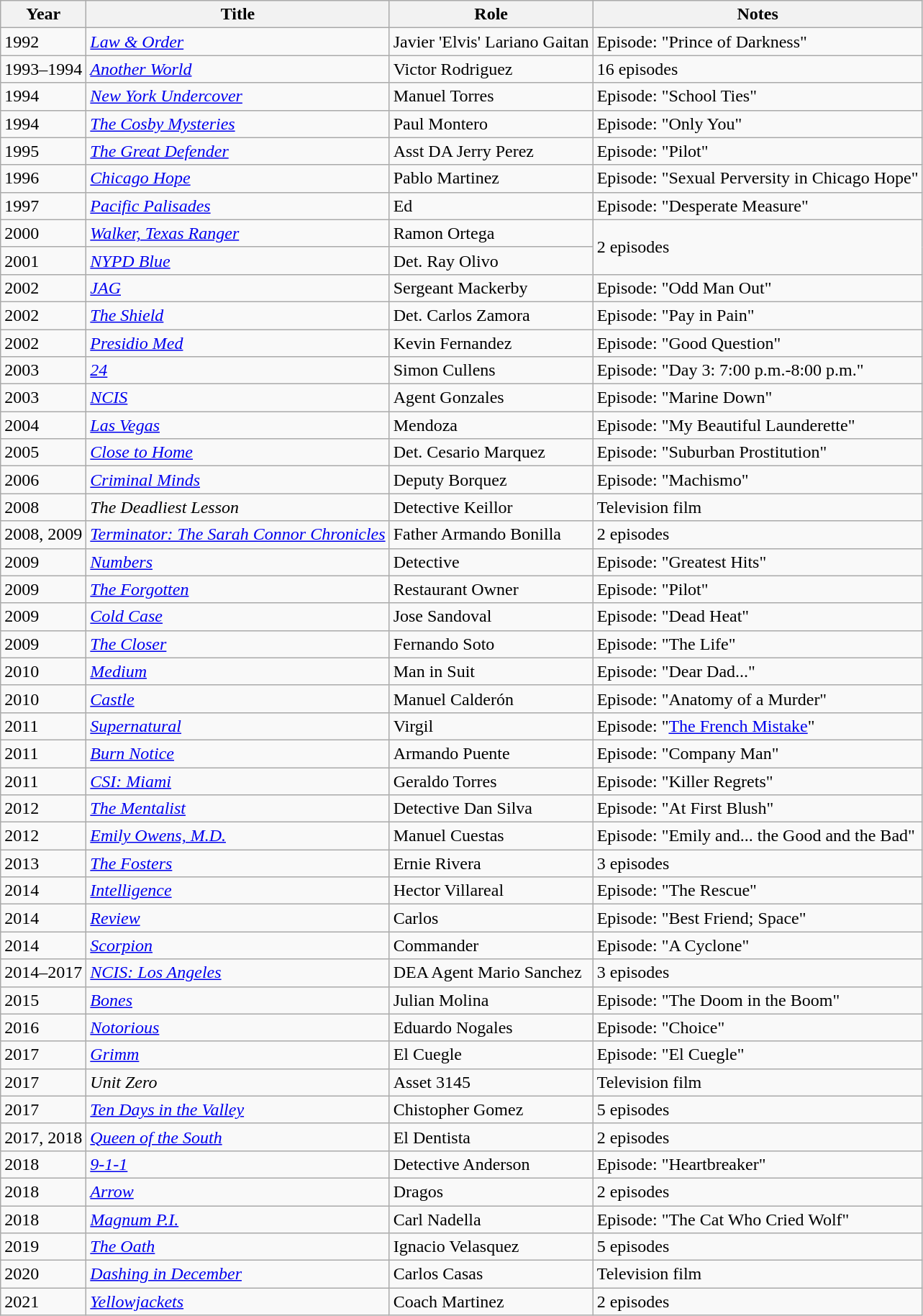<table class="wikitable sortable">
<tr>
<th>Year</th>
<th>Title</th>
<th>Role</th>
<th>Notes</th>
</tr>
<tr>
<td>1992</td>
<td><em><a href='#'>Law & Order</a></em></td>
<td>Javier 'Elvis' Lariano Gaitan</td>
<td>Episode: "Prince of Darkness"</td>
</tr>
<tr>
<td>1993–1994</td>
<td><a href='#'><em>Another World</em></a></td>
<td>Victor Rodriguez</td>
<td>16 episodes</td>
</tr>
<tr>
<td>1994</td>
<td><em><a href='#'>New York Undercover</a></em></td>
<td>Manuel Torres</td>
<td>Episode: "School Ties"</td>
</tr>
<tr>
<td>1994</td>
<td><em><a href='#'>The Cosby Mysteries</a></em></td>
<td>Paul Montero</td>
<td>Episode: "Only You"</td>
</tr>
<tr>
<td>1995</td>
<td><a href='#'><em>The Great Defender</em></a></td>
<td>Asst DA Jerry Perez</td>
<td>Episode: "Pilot"</td>
</tr>
<tr>
<td>1996</td>
<td><em><a href='#'>Chicago Hope</a></em></td>
<td>Pablo Martinez</td>
<td>Episode: "Sexual Perversity in Chicago Hope"</td>
</tr>
<tr>
<td>1997</td>
<td><a href='#'><em>Pacific Palisades</em></a></td>
<td>Ed</td>
<td>Episode: "Desperate Measure"</td>
</tr>
<tr>
<td>2000</td>
<td><em><a href='#'>Walker, Texas Ranger</a></em></td>
<td>Ramon Ortega</td>
<td rowspan="2">2 episodes</td>
</tr>
<tr>
<td>2001</td>
<td><em><a href='#'>NYPD Blue</a></em></td>
<td>Det. Ray Olivo</td>
</tr>
<tr>
<td>2002</td>
<td><a href='#'><em>JAG</em></a></td>
<td>Sergeant Mackerby</td>
<td>Episode: "Odd Man Out"</td>
</tr>
<tr>
<td>2002</td>
<td><em><a href='#'>The Shield</a></em></td>
<td>Det. Carlos Zamora</td>
<td>Episode: "Pay in Pain"</td>
</tr>
<tr>
<td>2002</td>
<td><em><a href='#'>Presidio Med</a></em></td>
<td>Kevin Fernandez</td>
<td>Episode: "Good Question"</td>
</tr>
<tr>
<td>2003</td>
<td><a href='#'><em>24</em></a></td>
<td>Simon Cullens</td>
<td>Episode: "Day 3: 7:00 p.m.-8:00 p.m."</td>
</tr>
<tr>
<td>2003</td>
<td><a href='#'><em>NCIS</em></a></td>
<td>Agent Gonzales</td>
<td>Episode: "Marine Down"</td>
</tr>
<tr>
<td>2004</td>
<td><a href='#'><em>Las Vegas</em></a></td>
<td>Mendoza</td>
<td>Episode: "My Beautiful Launderette"</td>
</tr>
<tr>
<td>2005</td>
<td><a href='#'><em>Close to Home</em></a></td>
<td>Det. Cesario Marquez</td>
<td>Episode: "Suburban Prostitution"</td>
</tr>
<tr>
<td>2006</td>
<td><em><a href='#'>Criminal Minds</a></em></td>
<td>Deputy Borquez</td>
<td>Episode: "Machismo"</td>
</tr>
<tr>
<td>2008</td>
<td><em>The Deadliest Lesson</em></td>
<td>Detective Keillor</td>
<td>Television film</td>
</tr>
<tr>
<td>2008, 2009</td>
<td><em><a href='#'>Terminator: The Sarah Connor Chronicles</a></em></td>
<td>Father Armando Bonilla</td>
<td>2 episodes</td>
</tr>
<tr>
<td>2009</td>
<td><a href='#'><em>Numbers</em></a></td>
<td>Detective</td>
<td>Episode: "Greatest Hits"</td>
</tr>
<tr>
<td>2009</td>
<td><a href='#'><em>The Forgotten</em></a></td>
<td>Restaurant Owner</td>
<td>Episode: "Pilot"</td>
</tr>
<tr>
<td>2009</td>
<td><em><a href='#'>Cold Case</a></em></td>
<td>Jose Sandoval</td>
<td>Episode: "Dead Heat"</td>
</tr>
<tr>
<td>2009</td>
<td><em><a href='#'>The Closer</a></em></td>
<td>Fernando Soto</td>
<td>Episode: "The Life"</td>
</tr>
<tr>
<td>2010</td>
<td><a href='#'><em>Medium</em></a></td>
<td>Man in Suit</td>
<td>Episode: "Dear Dad..."</td>
</tr>
<tr>
<td>2010</td>
<td><a href='#'><em>Castle</em></a></td>
<td>Manuel Calderón</td>
<td>Episode: "Anatomy of a Murder"</td>
</tr>
<tr>
<td>2011</td>
<td><a href='#'><em>Supernatural</em></a></td>
<td>Virgil</td>
<td>Episode: "<a href='#'>The French Mistake</a>"</td>
</tr>
<tr>
<td>2011</td>
<td><em><a href='#'>Burn Notice</a></em></td>
<td>Armando Puente</td>
<td>Episode: "Company Man"</td>
</tr>
<tr>
<td>2011</td>
<td><em><a href='#'>CSI: Miami</a></em></td>
<td>Geraldo Torres</td>
<td>Episode: "Killer Regrets"</td>
</tr>
<tr>
<td>2012</td>
<td><em><a href='#'>The Mentalist</a></em></td>
<td>Detective Dan Silva</td>
<td>Episode: "At First Blush"</td>
</tr>
<tr>
<td>2012</td>
<td><em><a href='#'>Emily Owens, M.D.</a></em></td>
<td>Manuel Cuestas</td>
<td>Episode: "Emily and... the Good and the Bad"</td>
</tr>
<tr>
<td>2013</td>
<td><a href='#'><em>The Fosters</em></a></td>
<td>Ernie Rivera</td>
<td>3 episodes</td>
</tr>
<tr>
<td>2014</td>
<td><a href='#'><em>Intelligence</em></a></td>
<td>Hector Villareal</td>
<td>Episode: "The Rescue"</td>
</tr>
<tr>
<td>2014</td>
<td><a href='#'><em>Review</em></a></td>
<td>Carlos</td>
<td>Episode: "Best Friend; Space"</td>
</tr>
<tr>
<td>2014</td>
<td><a href='#'><em>Scorpion</em></a></td>
<td>Commander</td>
<td>Episode: "A Cyclone"</td>
</tr>
<tr>
<td>2014–2017</td>
<td><em><a href='#'>NCIS: Los Angeles</a></em></td>
<td>DEA Agent Mario Sanchez</td>
<td>3 episodes</td>
</tr>
<tr>
<td>2015</td>
<td><a href='#'><em>Bones</em></a></td>
<td>Julian Molina</td>
<td>Episode: "The Doom in the Boom"</td>
</tr>
<tr>
<td>2016</td>
<td><a href='#'><em>Notorious</em></a></td>
<td>Eduardo Nogales</td>
<td>Episode: "Choice"</td>
</tr>
<tr>
<td>2017</td>
<td><a href='#'><em>Grimm</em></a></td>
<td>El Cuegle</td>
<td>Episode: "El Cuegle"</td>
</tr>
<tr>
<td>2017</td>
<td><em>Unit Zero</em></td>
<td>Asset 3145</td>
<td>Television film</td>
</tr>
<tr>
<td>2017</td>
<td><em><a href='#'>Ten Days in the Valley</a></em></td>
<td>Chistopher Gomez</td>
<td>5 episodes</td>
</tr>
<tr>
<td>2017, 2018</td>
<td><a href='#'><em>Queen of the South</em></a></td>
<td>El Dentista</td>
<td>2 episodes</td>
</tr>
<tr>
<td>2018</td>
<td><a href='#'><em>9-1-1</em></a></td>
<td>Detective Anderson</td>
<td>Episode: "Heartbreaker"</td>
</tr>
<tr>
<td>2018</td>
<td><a href='#'><em>Arrow</em></a></td>
<td>Dragos</td>
<td>2 episodes</td>
</tr>
<tr>
<td>2018</td>
<td><a href='#'><em>Magnum P.I.</em></a></td>
<td>Carl Nadella</td>
<td>Episode: "The Cat Who Cried Wolf"</td>
</tr>
<tr>
<td>2019</td>
<td><a href='#'><em>The Oath</em></a></td>
<td>Ignacio Velasquez</td>
<td>5 episodes</td>
</tr>
<tr>
<td>2020</td>
<td><em><a href='#'>Dashing in December</a></em></td>
<td>Carlos Casas</td>
<td>Television film</td>
</tr>
<tr>
<td>2021</td>
<td><a href='#'><em>Yellowjackets</em></a></td>
<td>Coach Martinez</td>
<td>2 episodes</td>
</tr>
</table>
